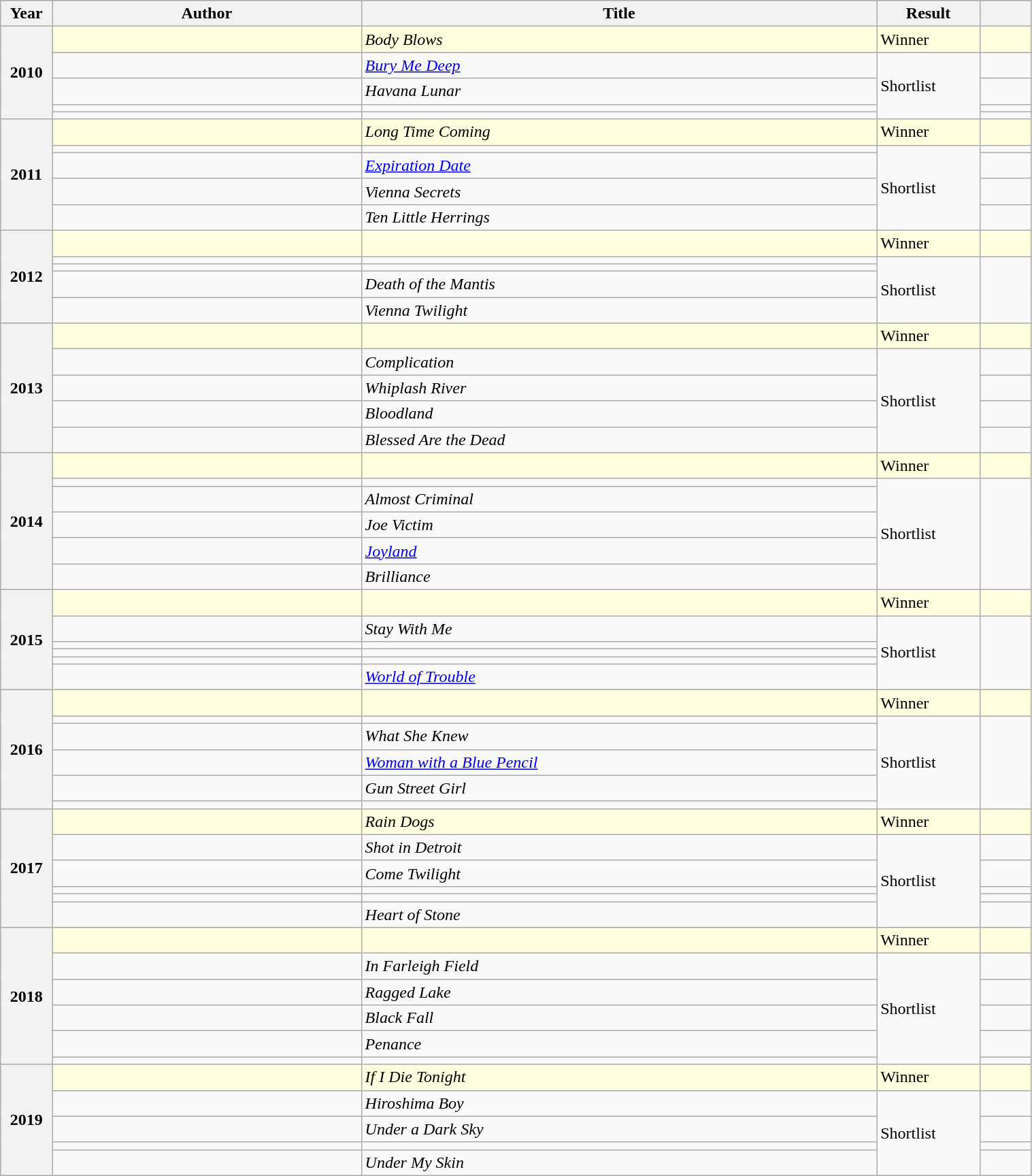<table class="wikitable sortable mw-collapsible" style="width:80%">
<tr>
<th scope="col" width="5%">Year</th>
<th scope="col" width="30%">Author</th>
<th scope="col" width="50%">Title</th>
<th scope="col" width="10%">Result</th>
<th scope="col" width="5%"></th>
</tr>
<tr style="background:lightyellow;">
<th rowspan="5">2010</th>
<td></td>
<td><em>Body Blows</em></td>
<td>Winner</td>
<td></td>
</tr>
<tr>
<td></td>
<td><em><a href='#'>Bury Me Deep</a></em></td>
<td rowspan="4">Shortlist</td>
<td></td>
</tr>
<tr>
<td></td>
<td><em>Havana Lunar</em></td>
<td></td>
</tr>
<tr>
<td></td>
<td></td>
<td></td>
</tr>
<tr>
<td></td>
<td></td>
<td></td>
</tr>
<tr style="background:lightyellow;">
<th rowspan="5">2011</th>
<td></td>
<td><em>Long Time Coming</em></td>
<td>Winner</td>
<td></td>
</tr>
<tr>
<td></td>
<td></td>
<td rowspan="4">Shortlist</td>
<td></td>
</tr>
<tr>
<td></td>
<td><em><a href='#'>Expiration Date</a></em></td>
<td></td>
</tr>
<tr>
<td></td>
<td><em>Vienna Secrets</em></td>
<td></td>
</tr>
<tr>
<td></td>
<td><em>Ten Little Herrings</em></td>
<td></td>
</tr>
<tr style="background:lightyellow;">
<th rowspan="5">2012</th>
<td></td>
<td><em></em></td>
<td>Winner</td>
<td></td>
</tr>
<tr>
<td></td>
<td><em></em></td>
<td rowspan="4">Shortlist</td>
<td rowspan="4"></td>
</tr>
<tr>
<td></td>
<td><em></em></td>
</tr>
<tr>
<td></td>
<td><em>Death of the Mantis</em></td>
</tr>
<tr>
<td></td>
<td><em>Vienna Twilight</em></td>
</tr>
<tr style="background:lightyellow;">
<th rowspan="5">2013</th>
<td></td>
<td><em></em></td>
<td>Winner</td>
<td></td>
</tr>
<tr>
<td></td>
<td><em>Complication</em></td>
<td rowspan="4">Shortlist</td>
<td></td>
</tr>
<tr>
<td></td>
<td><em>Whiplash River</em></td>
<td></td>
</tr>
<tr>
<td></td>
<td><em>Bloodland</em></td>
<td></td>
</tr>
<tr>
<td></td>
<td><em>Blessed Are the Dead</em></td>
<td></td>
</tr>
<tr style="background:lightyellow;">
<th rowspan="6">2014</th>
<td></td>
<td><em></em></td>
<td>Winner</td>
<td></td>
</tr>
<tr>
<td></td>
<td><em></em></td>
<td rowspan="5">Shortlist</td>
<td rowspan="5"></td>
</tr>
<tr>
<td></td>
<td><em>Almost Criminal</em></td>
</tr>
<tr>
<td></td>
<td><em>Joe Victim</em></td>
</tr>
<tr>
<td></td>
<td><em><a href='#'>Joyland</a></em></td>
</tr>
<tr>
<td></td>
<td><em>Brilliance</em></td>
</tr>
<tr style="background:lightyellow;">
<th rowspan="6">2015</th>
<td></td>
<td><em></em></td>
<td>Winner</td>
<td></td>
</tr>
<tr>
<td></td>
<td><em>Stay With Me</em></td>
<td rowspan="5">Shortlist</td>
<td rowspan="5"></td>
</tr>
<tr>
<td></td>
<td><em></em></td>
</tr>
<tr>
<td></td>
<td><em></em></td>
</tr>
<tr>
<td></td>
<td><em></em></td>
</tr>
<tr>
<td></td>
<td><em><a href='#'>World of Trouble</a></em></td>
</tr>
<tr style="background:lightyellow;">
<th rowspan="6">2016</th>
<td></td>
<td><em></em></td>
<td>Winner</td>
<td></td>
</tr>
<tr>
<td></td>
<td><em></em></td>
<td rowspan="5">Shortlist</td>
<td rowspan="5"></td>
</tr>
<tr>
<td></td>
<td><em>What She Knew</em></td>
</tr>
<tr>
<td></td>
<td><em><a href='#'>Woman with a Blue Pencil</a></em></td>
</tr>
<tr>
<td></td>
<td><em>Gun Street Girl</em></td>
</tr>
<tr>
<td></td>
<td><em></em></td>
</tr>
<tr style="background:lightyellow;">
<th rowspan="6">2017</th>
<td></td>
<td><em>Rain Dogs</em></td>
<td>Winner</td>
<td></td>
</tr>
<tr>
<td></td>
<td><em>Shot in Detroit</em></td>
<td rowspan="5">Shortlist</td>
<td></td>
</tr>
<tr>
<td></td>
<td><em>Come Twilight</em></td>
<td></td>
</tr>
<tr>
<td></td>
<td></td>
<td></td>
</tr>
<tr>
<td></td>
<td></td>
<td></td>
</tr>
<tr>
<td></td>
<td><em>Heart of Stone</em></td>
<td></td>
</tr>
<tr style="background:lightyellow;">
<th rowspan="6">2018</th>
<td></td>
<td><em></em></td>
<td>Winner</td>
<td></td>
</tr>
<tr>
<td></td>
<td><em>In Farleigh Field</em></td>
<td rowspan="5">Shortlist</td>
<td></td>
</tr>
<tr>
<td></td>
<td><em>Ragged Lake</em></td>
<td></td>
</tr>
<tr>
<td></td>
<td><em>Black Fall</em></td>
<td></td>
</tr>
<tr>
<td></td>
<td><em>Penance</em></td>
<td></td>
</tr>
<tr>
<td></td>
<td></td>
<td></td>
</tr>
<tr style="background:lightyellow;">
<th rowspan="5">2019</th>
<td></td>
<td><em>If I Die Tonight</em></td>
<td>Winner</td>
<td></td>
</tr>
<tr>
<td></td>
<td><em>Hiroshima Boy</em></td>
<td rowspan="4">Shortlist</td>
<td></td>
</tr>
<tr>
<td></td>
<td><em>Under a Dark Sky</em></td>
<td></td>
</tr>
<tr>
<td></td>
<td></td>
<td></td>
</tr>
<tr>
<td></td>
<td><em>Under My Skin</em></td>
<td></td>
</tr>
</table>
